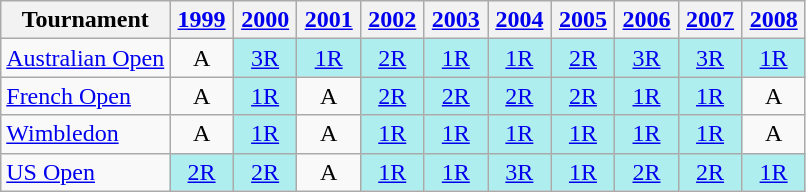<table class=wikitable style=text-align:center>
<tr>
<th>Tournament</th>
<th width=35><a href='#'>1999</a></th>
<th width=35><a href='#'>2000</a></th>
<th width=35><a href='#'>2001</a></th>
<th width=35><a href='#'>2002</a></th>
<th width=35><a href='#'>2003</a></th>
<th width=35><a href='#'>2004</a></th>
<th width=35><a href='#'>2005</a></th>
<th width=35><a href='#'>2006</a></th>
<th width=35><a href='#'>2007</a></th>
<th width=35><a href='#'>2008</a></th>
</tr>
<tr>
<td align=left><a href='#'>Australian Open</a></td>
<td>A</td>
<td bgcolor=afeeee><a href='#'>3R</a></td>
<td bgcolor=afeeee><a href='#'>1R</a></td>
<td bgcolor=afeeee><a href='#'>2R</a></td>
<td bgcolor=afeeee><a href='#'>1R</a></td>
<td bgcolor=afeeee><a href='#'>1R</a></td>
<td bgcolor=afeeee><a href='#'>2R</a></td>
<td bgcolor=afeeee><a href='#'>3R</a></td>
<td bgcolor=afeeee><a href='#'>3R</a></td>
<td bgcolor=afeeee><a href='#'>1R</a></td>
</tr>
<tr>
<td align=left><a href='#'>French Open</a></td>
<td>A</td>
<td bgcolor=afeeee><a href='#'>1R</a></td>
<td>A</td>
<td bgcolor=afeeee><a href='#'>2R</a></td>
<td bgcolor=afeeee><a href='#'>2R</a></td>
<td bgcolor=afeeee><a href='#'>2R</a></td>
<td bgcolor=afeeee><a href='#'>2R</a></td>
<td bgcolor=afeeee><a href='#'>1R</a></td>
<td bgcolor=afeeee><a href='#'>1R</a></td>
<td>A</td>
</tr>
<tr>
<td align=left><a href='#'>Wimbledon</a></td>
<td>A</td>
<td bgcolor=afeeee><a href='#'>1R</a></td>
<td>A</td>
<td bgcolor=afeeee><a href='#'>1R</a></td>
<td bgcolor=afeeee><a href='#'>1R</a></td>
<td bgcolor=afeeee><a href='#'>1R</a></td>
<td bgcolor=afeeee><a href='#'>1R</a></td>
<td bgcolor=afeeee><a href='#'>1R</a></td>
<td bgcolor=afeeee><a href='#'>1R</a></td>
<td>A</td>
</tr>
<tr>
<td align=left><a href='#'>US Open</a></td>
<td bgcolor=afeeee><a href='#'>2R</a></td>
<td bgcolor=afeeee><a href='#'>2R</a></td>
<td>A</td>
<td bgcolor=afeeee><a href='#'>1R</a></td>
<td bgcolor=afeeee><a href='#'>1R</a></td>
<td bgcolor=afeeee><a href='#'>3R</a></td>
<td bgcolor=afeeee><a href='#'>1R</a></td>
<td bgcolor=afeeee><a href='#'>2R</a></td>
<td bgcolor=afeeee><a href='#'>2R</a></td>
<td bgcolor=afeeee><a href='#'>1R</a></td>
</tr>
</table>
